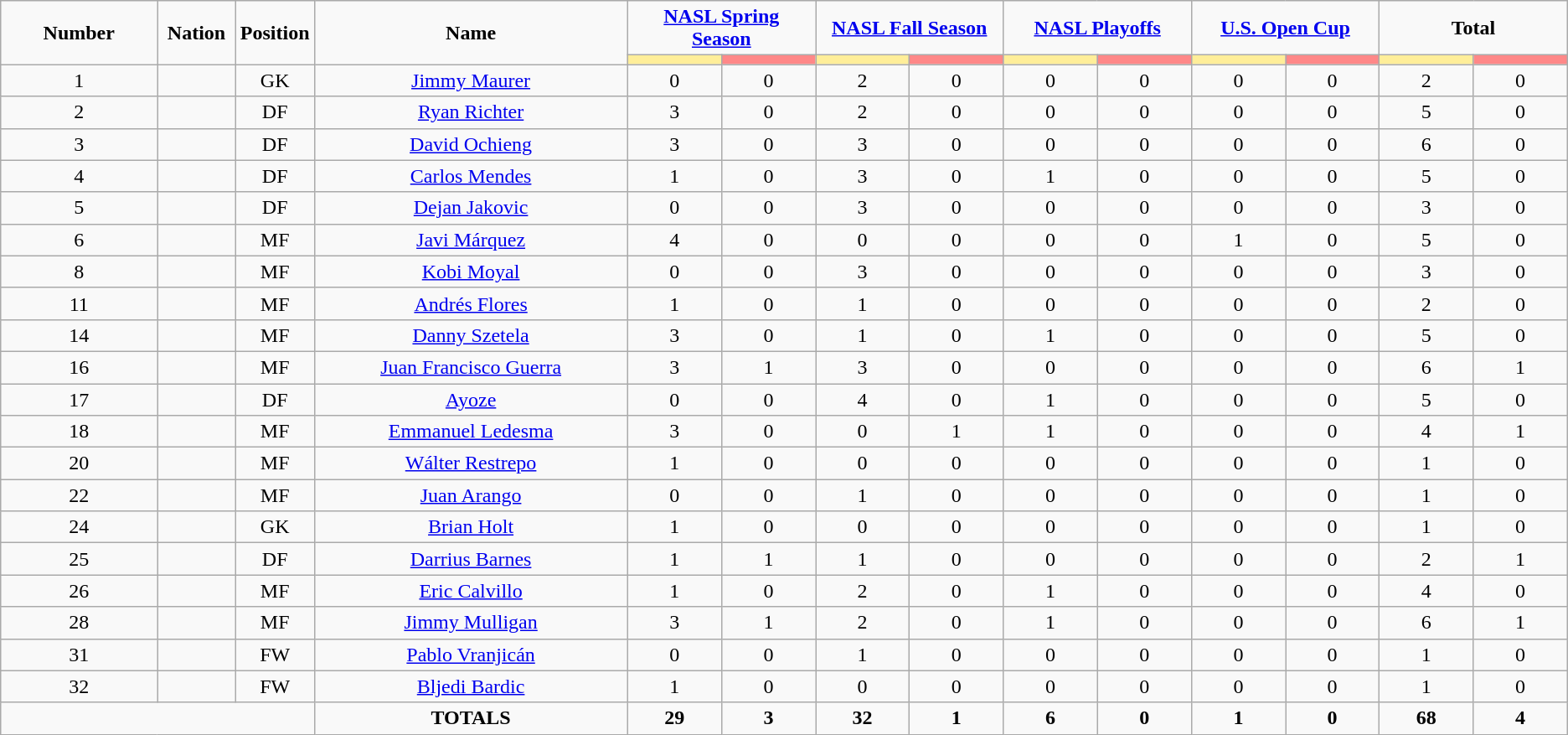<table class="wikitable" style="text-align:center;">
<tr>
<td rowspan="2"  style="width:10%; text-align:center;"><strong>Number</strong></td>
<td rowspan="2"  style="width:5%; text-align:center;"><strong>Nation</strong></td>
<td rowspan="2"  style="width:5%; text-align:center;"><strong>Position</strong></td>
<td rowspan="2"  style="width:20%; text-align:center;"><strong>Name</strong></td>
<td colspan="2" style="text-align:center;"><strong><a href='#'>NASL Spring Season</a></strong></td>
<td colspan="2" style="text-align:center;"><strong><a href='#'>NASL Fall Season</a></strong></td>
<td colspan="2" style="text-align:center;"><strong><a href='#'>NASL Playoffs</a></strong></td>
<td colspan="2" style="text-align:center;"><strong><a href='#'>U.S. Open Cup</a></strong></td>
<td colspan="2" style="text-align:center;"><strong>Total</strong></td>
</tr>
<tr>
<th style="width:60px; background:#fe9;"></th>
<th style="width:60px; background:#ff8888;"></th>
<th style="width:60px; background:#fe9;"></th>
<th style="width:60px; background:#ff8888;"></th>
<th style="width:60px; background:#fe9;"></th>
<th style="width:60px; background:#ff8888;"></th>
<th style="width:60px; background:#fe9;"></th>
<th style="width:60px; background:#ff8888;"></th>
<th style="width:60px; background:#fe9;"></th>
<th style="width:60px; background:#ff8888;"></th>
</tr>
<tr>
<td>1</td>
<td></td>
<td>GK</td>
<td><a href='#'>Jimmy Maurer</a></td>
<td>0</td>
<td>0</td>
<td>2</td>
<td>0</td>
<td>0</td>
<td>0</td>
<td>0</td>
<td>0</td>
<td>2</td>
<td>0</td>
</tr>
<tr>
<td>2</td>
<td></td>
<td>DF</td>
<td><a href='#'>Ryan Richter</a></td>
<td>3</td>
<td>0</td>
<td>2</td>
<td>0</td>
<td>0</td>
<td>0</td>
<td>0</td>
<td>0</td>
<td>5</td>
<td>0</td>
</tr>
<tr>
<td>3</td>
<td></td>
<td>DF</td>
<td><a href='#'>David Ochieng</a></td>
<td>3</td>
<td>0</td>
<td>3</td>
<td>0</td>
<td>0</td>
<td>0</td>
<td>0</td>
<td>0</td>
<td>6</td>
<td>0</td>
</tr>
<tr>
<td>4</td>
<td></td>
<td>DF</td>
<td><a href='#'>Carlos Mendes</a></td>
<td>1</td>
<td>0</td>
<td>3</td>
<td>0</td>
<td>1</td>
<td>0</td>
<td>0</td>
<td>0</td>
<td>5</td>
<td>0</td>
</tr>
<tr>
<td>5</td>
<td></td>
<td>DF</td>
<td><a href='#'>Dejan Jakovic</a></td>
<td>0</td>
<td>0</td>
<td>3</td>
<td>0</td>
<td>0</td>
<td>0</td>
<td>0</td>
<td>0</td>
<td>3</td>
<td>0</td>
</tr>
<tr>
<td>6</td>
<td></td>
<td>MF</td>
<td><a href='#'>Javi Márquez</a></td>
<td>4</td>
<td>0</td>
<td>0</td>
<td>0</td>
<td>0</td>
<td>0</td>
<td>1</td>
<td>0</td>
<td>5</td>
<td>0</td>
</tr>
<tr>
<td>8</td>
<td></td>
<td>MF</td>
<td><a href='#'>Kobi Moyal</a></td>
<td>0</td>
<td>0</td>
<td>3</td>
<td>0</td>
<td>0</td>
<td>0</td>
<td>0</td>
<td>0</td>
<td>3</td>
<td>0</td>
</tr>
<tr>
<td>11</td>
<td></td>
<td>MF</td>
<td><a href='#'>Andrés Flores</a></td>
<td>1</td>
<td>0</td>
<td>1</td>
<td>0</td>
<td>0</td>
<td>0</td>
<td>0</td>
<td>0</td>
<td>2</td>
<td>0</td>
</tr>
<tr>
<td>14</td>
<td></td>
<td>MF</td>
<td><a href='#'>Danny Szetela</a></td>
<td>3</td>
<td>0</td>
<td>1</td>
<td>0</td>
<td>1</td>
<td>0</td>
<td>0</td>
<td>0</td>
<td>5</td>
<td>0</td>
</tr>
<tr>
<td>16</td>
<td></td>
<td>MF</td>
<td><a href='#'>Juan Francisco Guerra</a></td>
<td>3</td>
<td>1</td>
<td>3</td>
<td>0</td>
<td>0</td>
<td>0</td>
<td>0</td>
<td>0</td>
<td>6</td>
<td>1</td>
</tr>
<tr>
<td>17</td>
<td></td>
<td>DF</td>
<td><a href='#'>Ayoze</a></td>
<td>0</td>
<td>0</td>
<td>4</td>
<td>0</td>
<td>1</td>
<td>0</td>
<td>0</td>
<td>0</td>
<td>5</td>
<td>0</td>
</tr>
<tr>
<td>18</td>
<td></td>
<td>MF</td>
<td><a href='#'>Emmanuel Ledesma</a></td>
<td>3</td>
<td>0</td>
<td>0</td>
<td>1</td>
<td>1</td>
<td>0</td>
<td>0</td>
<td>0</td>
<td>4</td>
<td>1</td>
</tr>
<tr>
<td>20</td>
<td></td>
<td>MF</td>
<td><a href='#'>Wálter Restrepo</a></td>
<td>1</td>
<td>0</td>
<td>0</td>
<td>0</td>
<td>0</td>
<td>0</td>
<td>0</td>
<td>0</td>
<td>1</td>
<td>0</td>
</tr>
<tr>
<td>22</td>
<td></td>
<td>MF</td>
<td><a href='#'>Juan Arango</a></td>
<td>0</td>
<td>0</td>
<td>1</td>
<td>0</td>
<td>0</td>
<td>0</td>
<td>0</td>
<td>0</td>
<td>1</td>
<td>0</td>
</tr>
<tr>
<td>24</td>
<td></td>
<td>GK</td>
<td><a href='#'>Brian Holt</a></td>
<td>1</td>
<td>0</td>
<td>0</td>
<td>0</td>
<td>0</td>
<td>0</td>
<td>0</td>
<td>0</td>
<td>1</td>
<td>0</td>
</tr>
<tr>
<td>25</td>
<td></td>
<td>DF</td>
<td><a href='#'>Darrius Barnes</a></td>
<td>1</td>
<td>1</td>
<td>1</td>
<td>0</td>
<td>0</td>
<td>0</td>
<td>0</td>
<td>0</td>
<td>2</td>
<td>1</td>
</tr>
<tr>
<td>26</td>
<td></td>
<td>MF</td>
<td><a href='#'>Eric Calvillo</a></td>
<td>1</td>
<td>0</td>
<td>2</td>
<td>0</td>
<td>1</td>
<td>0</td>
<td>0</td>
<td>0</td>
<td>4</td>
<td>0</td>
</tr>
<tr>
<td>28</td>
<td></td>
<td>MF</td>
<td><a href='#'>Jimmy Mulligan</a></td>
<td>3</td>
<td>1</td>
<td>2</td>
<td>0</td>
<td>1</td>
<td>0</td>
<td>0</td>
<td>0</td>
<td>6</td>
<td>1</td>
</tr>
<tr>
<td>31</td>
<td></td>
<td>FW</td>
<td><a href='#'>Pablo Vranjicán</a></td>
<td>0</td>
<td>0</td>
<td>1</td>
<td>0</td>
<td>0</td>
<td>0</td>
<td>0</td>
<td>0</td>
<td>1</td>
<td>0</td>
</tr>
<tr>
<td>32</td>
<td></td>
<td>FW</td>
<td><a href='#'>Bljedi Bardic</a></td>
<td>1</td>
<td>0</td>
<td>0</td>
<td>0</td>
<td>0</td>
<td>0</td>
<td>0</td>
<td>0</td>
<td>1</td>
<td>0</td>
</tr>
<tr>
<td colspan="3"></td>
<td><strong>TOTALS</strong></td>
<td><strong>29</strong></td>
<td><strong>3</strong></td>
<td><strong>32</strong></td>
<td><strong>1</strong></td>
<td><strong>6</strong></td>
<td><strong>0</strong></td>
<td><strong>1</strong></td>
<td><strong>0</strong></td>
<td><strong>68</strong></td>
<td><strong>4</strong></td>
</tr>
</table>
